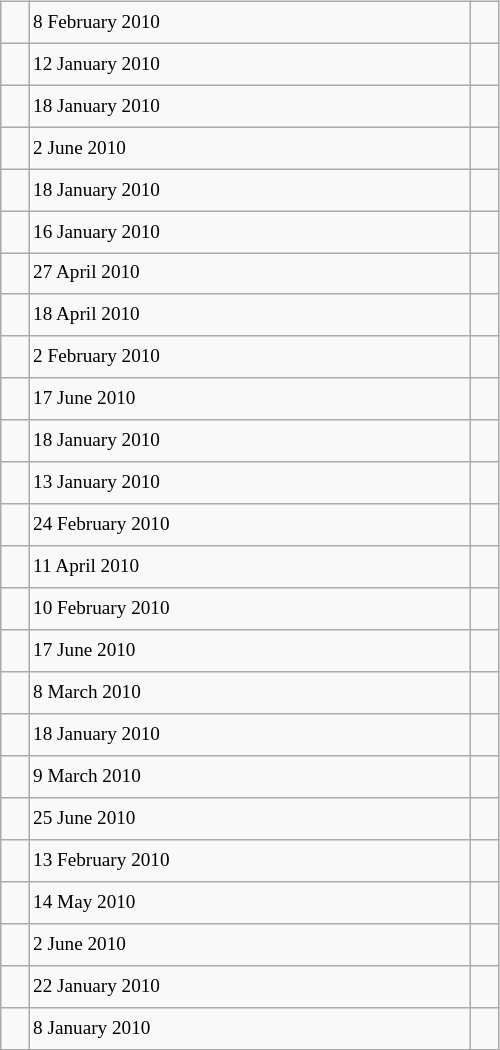<table class="wikitable" style="font-size: 80%; float: left; width: 26em; margin-right: 1em; height: 700px">
<tr>
<td></td>
<td>8 February 2010</td>
<td></td>
</tr>
<tr>
<td></td>
<td>12 January 2010</td>
<td></td>
</tr>
<tr>
<td></td>
<td>18 January 2010</td>
<td></td>
</tr>
<tr>
<td></td>
<td>2 June 2010</td>
<td></td>
</tr>
<tr>
<td></td>
<td>18 January 2010</td>
<td></td>
</tr>
<tr>
<td></td>
<td>16 January 2010</td>
<td></td>
</tr>
<tr>
<td></td>
<td>27 April 2010</td>
<td></td>
</tr>
<tr>
<td></td>
<td>18 April 2010</td>
<td></td>
</tr>
<tr>
<td></td>
<td>2 February 2010</td>
<td></td>
</tr>
<tr>
<td></td>
<td>17 June 2010</td>
<td></td>
</tr>
<tr>
<td></td>
<td>18 January 2010</td>
<td></td>
</tr>
<tr>
<td></td>
<td>13 January 2010</td>
<td></td>
</tr>
<tr>
<td></td>
<td>24 February 2010</td>
<td></td>
</tr>
<tr>
<td></td>
<td>11 April 2010</td>
<td></td>
</tr>
<tr>
<td></td>
<td>10 February 2010</td>
<td></td>
</tr>
<tr>
<td></td>
<td>17 June 2010</td>
<td></td>
</tr>
<tr>
<td></td>
<td>8 March 2010</td>
<td></td>
</tr>
<tr>
<td></td>
<td>18 January 2010</td>
<td></td>
</tr>
<tr>
<td></td>
<td>9 March 2010</td>
<td></td>
</tr>
<tr>
<td></td>
<td>25 June 2010</td>
<td></td>
</tr>
<tr>
<td></td>
<td>13 February 2010</td>
<td></td>
</tr>
<tr>
<td></td>
<td>14 May 2010</td>
<td></td>
</tr>
<tr>
<td></td>
<td>2 June 2010</td>
<td></td>
</tr>
<tr>
<td></td>
<td>22 January 2010</td>
<td></td>
</tr>
<tr>
<td></td>
<td>8 January 2010</td>
<td></td>
</tr>
</table>
